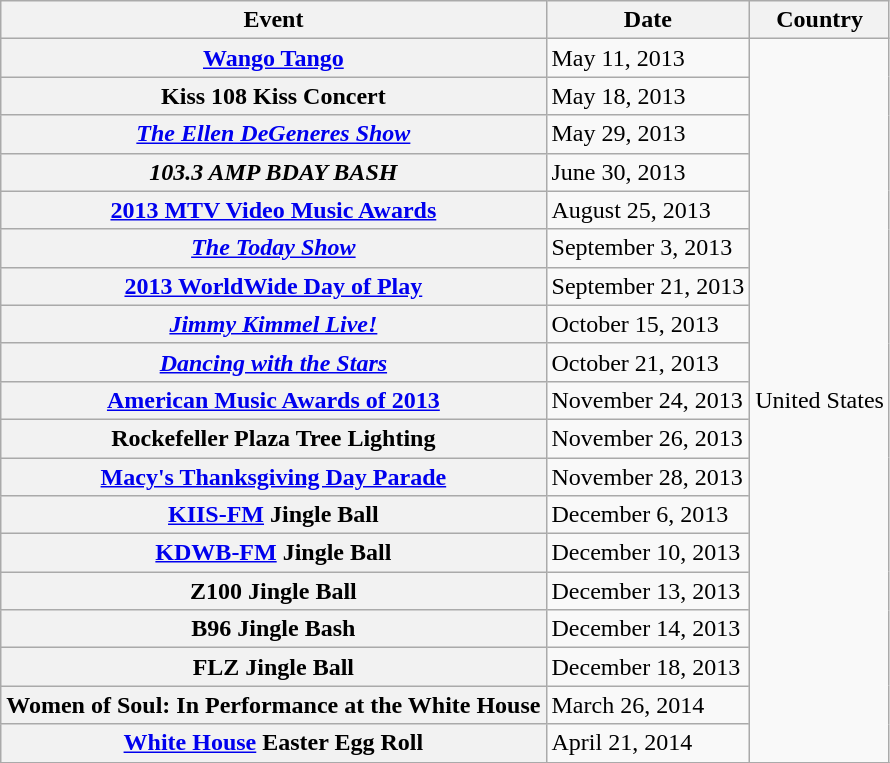<table class="wikitable sortable plainrowheaders">
<tr>
<th>Event</th>
<th>Date</th>
<th>Country</th>
</tr>
<tr>
<th scope="row"><a href='#'>Wango Tango</a></th>
<td>May 11, 2013</td>
<td rowspan="19">United States</td>
</tr>
<tr>
<th scope="row">Kiss 108 Kiss Concert</th>
<td>May 18, 2013</td>
</tr>
<tr>
<th scope="row"><em><a href='#'>The Ellen DeGeneres Show</a></em></th>
<td>May 29, 2013</td>
</tr>
<tr>
<th scope="row"><em>103.3 AMP BDAY BASH</em></th>
<td>June 30, 2013</td>
</tr>
<tr>
<th scope="row"><a href='#'>2013 MTV Video Music Awards</a> </th>
<td>August 25, 2013</td>
</tr>
<tr>
<th scope="row"><em><a href='#'>The Today Show</a></em></th>
<td>September 3, 2013</td>
</tr>
<tr>
<th scope="row"><a href='#'>2013 WorldWide Day of Play</a></th>
<td>September 21, 2013</td>
</tr>
<tr>
<th scope="row"><em><a href='#'>Jimmy Kimmel Live!</a></em></th>
<td>October 15, 2013</td>
</tr>
<tr>
<th scope="row"><em><a href='#'>Dancing with the Stars</a></em></th>
<td>October 21, 2013</td>
</tr>
<tr>
<th scope="row"><a href='#'>American Music Awards of 2013</a></th>
<td>November 24, 2013</td>
</tr>
<tr>
<th scope="row">Rockefeller Plaza Tree Lighting</th>
<td>November 26, 2013</td>
</tr>
<tr>
<th scope="row"><a href='#'>Macy's Thanksgiving Day Parade</a></th>
<td>November 28, 2013</td>
</tr>
<tr>
<th scope="row"><a href='#'>KIIS-FM</a> Jingle Ball</th>
<td>December 6, 2013</td>
</tr>
<tr>
<th scope="row"><a href='#'>KDWB-FM</a> Jingle Ball</th>
<td>December 10, 2013</td>
</tr>
<tr>
<th scope="row">Z100 Jingle Ball</th>
<td>December 13, 2013</td>
</tr>
<tr>
<th scope="row">B96 Jingle Bash</th>
<td>December 14, 2013</td>
</tr>
<tr>
<th scope="row">FLZ Jingle Ball</th>
<td>December 18, 2013</td>
</tr>
<tr>
<th scope="row">Women of Soul: In Performance at the White House</th>
<td>March 26, 2014</td>
</tr>
<tr>
<th scope="row"><a href='#'>White House</a> Easter Egg Roll</th>
<td>April 21, 2014</td>
</tr>
<tr>
</tr>
</table>
